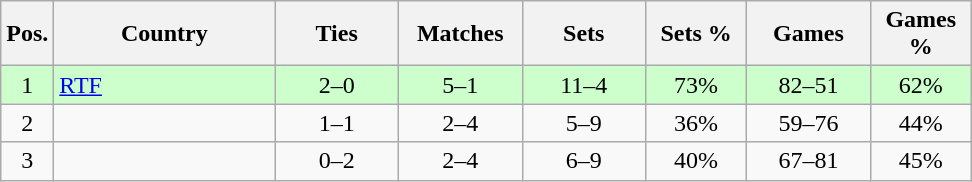<table class="wikitable nowrap" style=text-align:center>
<tr>
<th>Pos.</th>
<th width=140>Country</th>
<th width=75>Ties</th>
<th width=75>Matches</th>
<th width=75>Sets</th>
<th width=60>Sets %</th>
<th width=75>Games</th>
<th width=60>Games %</th>
</tr>
<tr bgcolor=ccffcc>
<td>1</td>
<td align=left> <a href='#'>RTF</a></td>
<td>2–0</td>
<td>5–1</td>
<td>11–4</td>
<td>73%</td>
<td>82–51</td>
<td>62%</td>
</tr>
<tr>
<td>2</td>
<td align=left></td>
<td>1–1</td>
<td>2–4</td>
<td>5–9</td>
<td>36%</td>
<td>59–76</td>
<td>44%</td>
</tr>
<tr>
<td>3</td>
<td align=left></td>
<td>0–2</td>
<td>2–4</td>
<td>6–9</td>
<td>40%</td>
<td>67–81</td>
<td>45%</td>
</tr>
</table>
